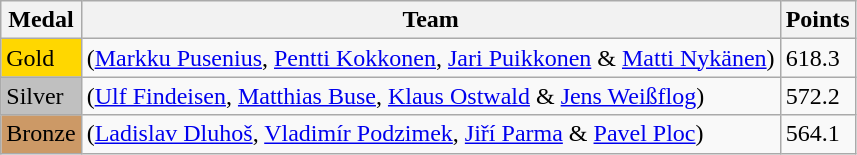<table class="wikitable">
<tr>
<th>Medal</th>
<th>Team</th>
<th>Points</th>
</tr>
<tr>
<td bgcolor="gold">Gold</td>
<td> (<a href='#'>Markku Pusenius</a>, <a href='#'>Pentti Kokkonen</a>, <a href='#'>Jari Puikkonen</a> & <a href='#'>Matti Nykänen</a>)</td>
<td>618.3</td>
</tr>
<tr>
<td bgcolor="silver">Silver</td>
<td> (<a href='#'>Ulf Findeisen</a>, <a href='#'>Matthias Buse</a>, <a href='#'>Klaus Ostwald</a> & <a href='#'>Jens Weißflog</a>)</td>
<td>572.2</td>
</tr>
<tr>
<td bgcolor="cc9966">Bronze</td>
<td> (<a href='#'>Ladislav Dluhoš</a>, <a href='#'>Vladimír Podzimek</a>, <a href='#'>Jiří Parma</a> & <a href='#'>Pavel Ploc</a>)</td>
<td>564.1</td>
</tr>
</table>
